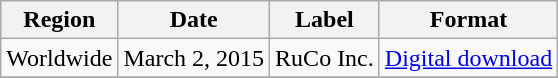<table class=wikitable>
<tr>
<th>Region</th>
<th>Date</th>
<th>Label</th>
<th>Format</th>
</tr>
<tr>
<td>Worldwide</td>
<td>March 2, 2015</td>
<td>RuCo Inc.</td>
<td><a href='#'>Digital download</a></td>
</tr>
<tr>
</tr>
</table>
